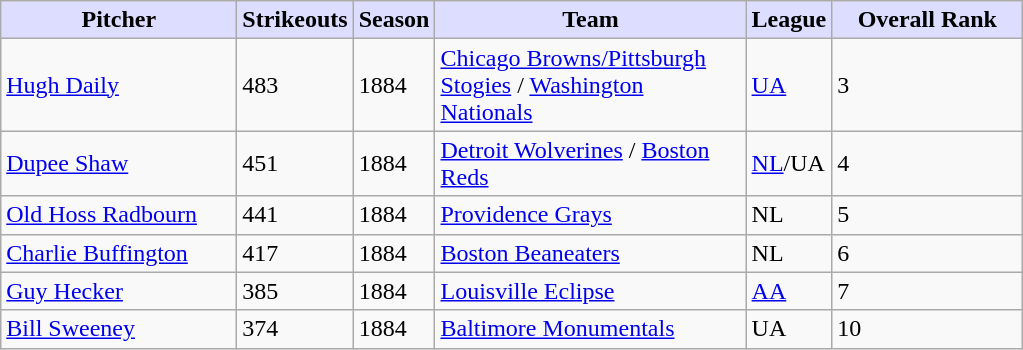<table class="wikitable">
<tr>
<th style="background:#ddf; width:150px;">Pitcher</th>
<th style="background:#ddf; width:5px;;">Strikeouts</th>
<th style="background:#ddf; width:5px;;">Season</th>
<th style="background:#ddf; width:200px;">Team</th>
<th style="background:#ddf; width:5px;;">League</th>
<th style="background:#ddf; width:120px;">Overall Rank</th>
</tr>
<tr>
<td><a href='#'>Hugh Daily</a></td>
<td>483</td>
<td>1884</td>
<td><a href='#'>Chicago Browns/Pittsburgh Stogies</a> / <a href='#'>Washington Nationals</a></td>
<td><a href='#'>UA</a></td>
<td>3</td>
</tr>
<tr>
<td><a href='#'>Dupee Shaw</a></td>
<td>451</td>
<td>1884</td>
<td><a href='#'>Detroit Wolverines</a> / <a href='#'>Boston Reds</a></td>
<td><a href='#'>NL</a>/UA</td>
<td>4</td>
</tr>
<tr>
<td><a href='#'>Old Hoss Radbourn</a></td>
<td>441</td>
<td>1884</td>
<td><a href='#'>Providence Grays</a></td>
<td>NL</td>
<td>5</td>
</tr>
<tr>
<td><a href='#'>Charlie Buffington</a></td>
<td>417</td>
<td>1884</td>
<td><a href='#'>Boston Beaneaters</a></td>
<td>NL</td>
<td>6</td>
</tr>
<tr>
<td><a href='#'>Guy Hecker</a></td>
<td>385</td>
<td>1884</td>
<td><a href='#'>Louisville Eclipse</a></td>
<td><a href='#'>AA</a></td>
<td>7</td>
</tr>
<tr>
<td><a href='#'>Bill Sweeney</a></td>
<td>374</td>
<td>1884</td>
<td><a href='#'>Baltimore Monumentals</a></td>
<td>UA</td>
<td>10</td>
</tr>
</table>
